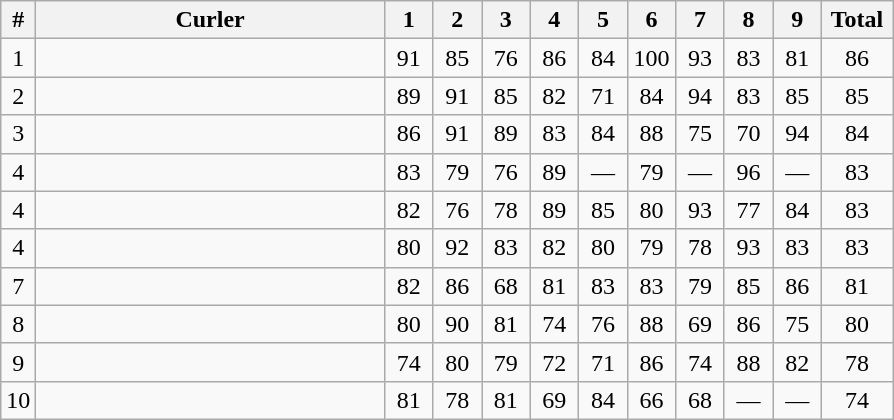<table class="wikitable sortable" style="text-align:center">
<tr>
<th>#</th>
<th width=225>Curler</th>
<th width=25>1</th>
<th width=25>2</th>
<th width=25>3</th>
<th width=25>4</th>
<th width=25>5</th>
<th width=25>6</th>
<th width=25>7</th>
<th width=25>8</th>
<th width=25>9</th>
<th width=40>Total</th>
</tr>
<tr>
<td>1</td>
<td align=left></td>
<td>91</td>
<td>85</td>
<td>76</td>
<td>86</td>
<td>84</td>
<td>100</td>
<td>93</td>
<td>83</td>
<td>81</td>
<td>86</td>
</tr>
<tr>
<td>2</td>
<td align=left></td>
<td>89</td>
<td>91</td>
<td>85</td>
<td>82</td>
<td>71</td>
<td>84</td>
<td>94</td>
<td>83</td>
<td>85</td>
<td>85</td>
</tr>
<tr>
<td>3</td>
<td align=left></td>
<td>86</td>
<td>91</td>
<td>89</td>
<td>83</td>
<td>84</td>
<td>88</td>
<td>75</td>
<td>70</td>
<td>94</td>
<td>84</td>
</tr>
<tr>
<td>4</td>
<td align=left></td>
<td>83</td>
<td>79</td>
<td>76</td>
<td>89</td>
<td>—</td>
<td>79</td>
<td>—</td>
<td>96</td>
<td>—</td>
<td>83</td>
</tr>
<tr>
<td>4</td>
<td align=left></td>
<td>82</td>
<td>76</td>
<td>78</td>
<td>89</td>
<td>85</td>
<td>80</td>
<td>93</td>
<td>77</td>
<td>84</td>
<td>83</td>
</tr>
<tr>
<td>4</td>
<td align=left></td>
<td>80</td>
<td>92</td>
<td>83</td>
<td>82</td>
<td>80</td>
<td>79</td>
<td>78</td>
<td>93</td>
<td>83</td>
<td>83</td>
</tr>
<tr>
<td>7</td>
<td align=left></td>
<td>82</td>
<td>86</td>
<td>68</td>
<td>81</td>
<td>83</td>
<td>83</td>
<td>79</td>
<td>85</td>
<td>86</td>
<td>81</td>
</tr>
<tr>
<td>8</td>
<td align=left></td>
<td>80</td>
<td>90</td>
<td>81</td>
<td>74</td>
<td>76</td>
<td>88</td>
<td>69</td>
<td>86</td>
<td>75</td>
<td>80</td>
</tr>
<tr>
<td>9</td>
<td align=left></td>
<td>74</td>
<td>80</td>
<td>79</td>
<td>72</td>
<td>71</td>
<td>86</td>
<td>74</td>
<td>88</td>
<td>82</td>
<td>78</td>
</tr>
<tr>
<td>10</td>
<td align=left></td>
<td>81</td>
<td>78</td>
<td>81</td>
<td>69</td>
<td>84</td>
<td>66</td>
<td>68</td>
<td>—</td>
<td>—</td>
<td>74</td>
</tr>
</table>
